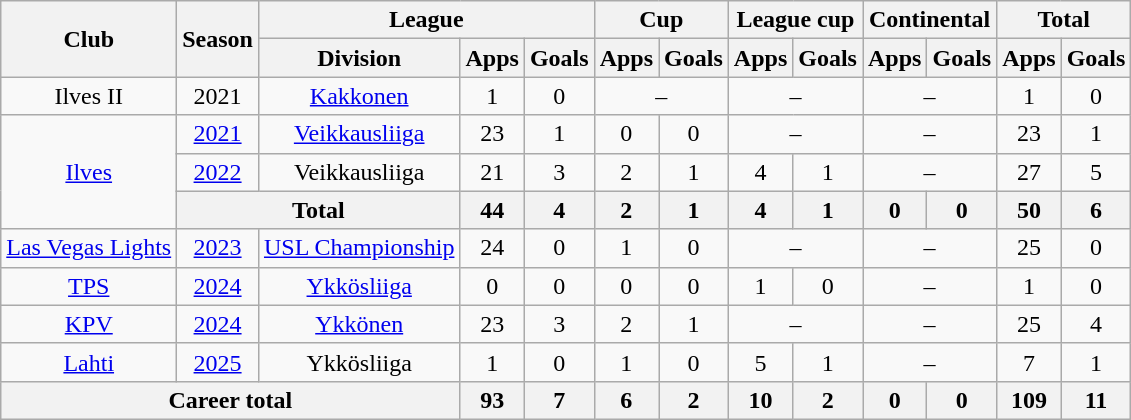<table class="wikitable" style="text-align:center">
<tr>
<th rowspan="2">Club</th>
<th rowspan="2">Season</th>
<th colspan="3">League</th>
<th colspan="2">Cup</th>
<th colspan="2">League cup</th>
<th colspan="2">Continental</th>
<th colspan="2">Total</th>
</tr>
<tr>
<th>Division</th>
<th>Apps</th>
<th>Goals</th>
<th>Apps</th>
<th>Goals</th>
<th>Apps</th>
<th>Goals</th>
<th>Apps</th>
<th>Goals</th>
<th>Apps</th>
<th>Goals</th>
</tr>
<tr>
<td>Ilves II</td>
<td>2021</td>
<td><a href='#'>Kakkonen</a></td>
<td>1</td>
<td>0</td>
<td colspan=2>–</td>
<td colspan=2>–</td>
<td colspan=2>–</td>
<td>1</td>
<td>0</td>
</tr>
<tr>
<td rowspan=3><a href='#'>Ilves</a></td>
<td><a href='#'>2021</a></td>
<td><a href='#'>Veikkausliiga</a></td>
<td>23</td>
<td>1</td>
<td>0</td>
<td>0</td>
<td colspan=2>–</td>
<td colspan=2>–</td>
<td>23</td>
<td>1</td>
</tr>
<tr>
<td><a href='#'>2022</a></td>
<td>Veikkausliiga</td>
<td>21</td>
<td>3</td>
<td>2</td>
<td>1</td>
<td>4</td>
<td>1</td>
<td colspan=2>–</td>
<td>27</td>
<td>5</td>
</tr>
<tr>
<th colspan=2>Total</th>
<th>44</th>
<th>4</th>
<th>2</th>
<th>1</th>
<th>4</th>
<th>1</th>
<th>0</th>
<th>0</th>
<th>50</th>
<th>6</th>
</tr>
<tr>
<td><a href='#'>Las Vegas Lights</a></td>
<td><a href='#'>2023</a></td>
<td><a href='#'>USL Championship</a></td>
<td>24</td>
<td>0</td>
<td>1</td>
<td>0</td>
<td colspan=2>–</td>
<td colspan=2>–</td>
<td>25</td>
<td>0</td>
</tr>
<tr>
<td><a href='#'>TPS</a></td>
<td><a href='#'>2024</a></td>
<td><a href='#'>Ykkösliiga</a></td>
<td>0</td>
<td>0</td>
<td>0</td>
<td>0</td>
<td>1</td>
<td>0</td>
<td colspan=2>–</td>
<td>1</td>
<td>0</td>
</tr>
<tr>
<td><a href='#'>KPV</a></td>
<td><a href='#'>2024</a></td>
<td><a href='#'>Ykkönen</a></td>
<td>23</td>
<td>3</td>
<td>2</td>
<td>1</td>
<td colspan=2>–</td>
<td colspan=2>–</td>
<td>25</td>
<td>4</td>
</tr>
<tr>
<td><a href='#'>Lahti</a></td>
<td><a href='#'>2025</a></td>
<td>Ykkösliiga</td>
<td>1</td>
<td>0</td>
<td>1</td>
<td>0</td>
<td>5</td>
<td>1</td>
<td colspan=2>–</td>
<td>7</td>
<td>1</td>
</tr>
<tr>
<th colspan="3">Career total</th>
<th>93</th>
<th>7</th>
<th>6</th>
<th>2</th>
<th>10</th>
<th>2</th>
<th>0</th>
<th>0</th>
<th>109</th>
<th>11</th>
</tr>
</table>
